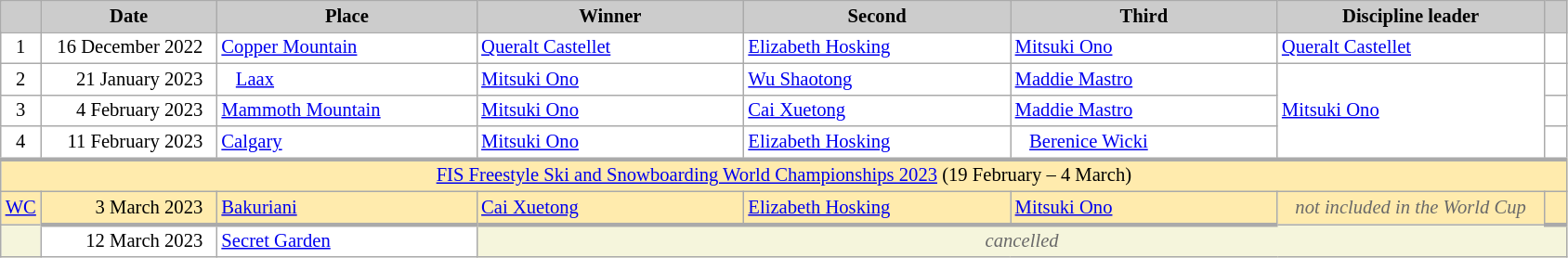<table class="wikitable plainrowheaders" style="background:#fff; font-size:86%; line-height:16px; border:grey solid 1px; border-collapse:collapse;">
<tr>
<th scope="col" style="background:#ccc; width=30 px;"></th>
<th scope="col" style="background:#ccc; width:120px;">Date</th>
<th scope="col" style="background:#ccc; width:180px;">Place</th>
<th scope="col" style="background:#ccc; width:185px;">Winner</th>
<th scope="col" style="background:#ccc; width:185px;">Second</th>
<th scope="col" style="background:#ccc; width:185px;">Third</th>
<th scope="col" style="background:#ccc; width:185px;">Discipline leader</th>
<th scope="col" style="background:#ccc; width:10px;"></th>
</tr>
<tr>
<td align="center">1</td>
<td align="right">16 December 2022  </td>
<td> <a href='#'>Copper Mountain</a></td>
<td> <a href='#'>Queralt Castellet</a></td>
<td> <a href='#'>Elizabeth Hosking</a></td>
<td> <a href='#'>Mitsuki Ono</a></td>
<td> <a href='#'>Queralt Castellet</a></td>
<td></td>
</tr>
<tr>
<td align="center">2</td>
<td align="right">21 January 2023  </td>
<td>   <a href='#'>Laax</a></td>
<td> <a href='#'>Mitsuki Ono</a></td>
<td> <a href='#'>Wu Shaotong</a></td>
<td> <a href='#'>Maddie Mastro</a></td>
<td rowspan=3> <a href='#'>Mitsuki Ono</a></td>
<td></td>
</tr>
<tr>
<td align="center">3</td>
<td align="right">4 February 2023  </td>
<td> <a href='#'>Mammoth Mountain</a></td>
<td> <a href='#'>Mitsuki Ono</a></td>
<td> <a href='#'>Cai Xuetong</a></td>
<td> <a href='#'>Maddie Mastro</a></td>
<td></td>
</tr>
<tr>
<td align="center">4</td>
<td align="right">11 February 2023  </td>
<td> <a href='#'>Calgary</a></td>
<td> <a href='#'>Mitsuki Ono</a></td>
<td> <a href='#'>Elizabeth Hosking</a></td>
<td>   <a href='#'>Berenice Wicki</a></td>
<td></td>
</tr>
<tr style="background:#FFEBAD">
<td align=center style="border-top-width:3px" colspan=11><a href='#'>FIS Freestyle Ski and Snowboarding World Championships 2023</a> (19 February – 4 March)</td>
</tr>
<tr style="background:#FFEBAD">
<td align="center" style=color:#696969 style="border-bottom-width:3px"><a href='#'>WC</a></td>
<td style="border-bottom-width:3px" align="right">3 March 2023  </td>
<td style="border-bottom-width:3px"> <a href='#'>Bakuriani</a></td>
<td style="border-bottom-width:3px"> <a href='#'>Cai Xuetong</a></td>
<td style="border-bottom-width:3px"> <a href='#'>Elizabeth Hosking</a></td>
<td style="border-bottom-width:3px"> <a href='#'>Mitsuki Ono</a></td>
<td align="center" style=color:#696969 style="border-bottom-width:3px"><em>not included in the World Cup</em></td>
<td style="border-bottom-width:3px"></td>
</tr>
<tr>
<td bgcolor="F5F5DC"></td>
<td align="right">12 March 2023  </td>
<td> <a href='#'>Secret Garden</a></td>
<td colspan=5 align=center bgcolor="F5F5DC" style=color:#696969><em>cancelled</em></td>
</tr>
</table>
